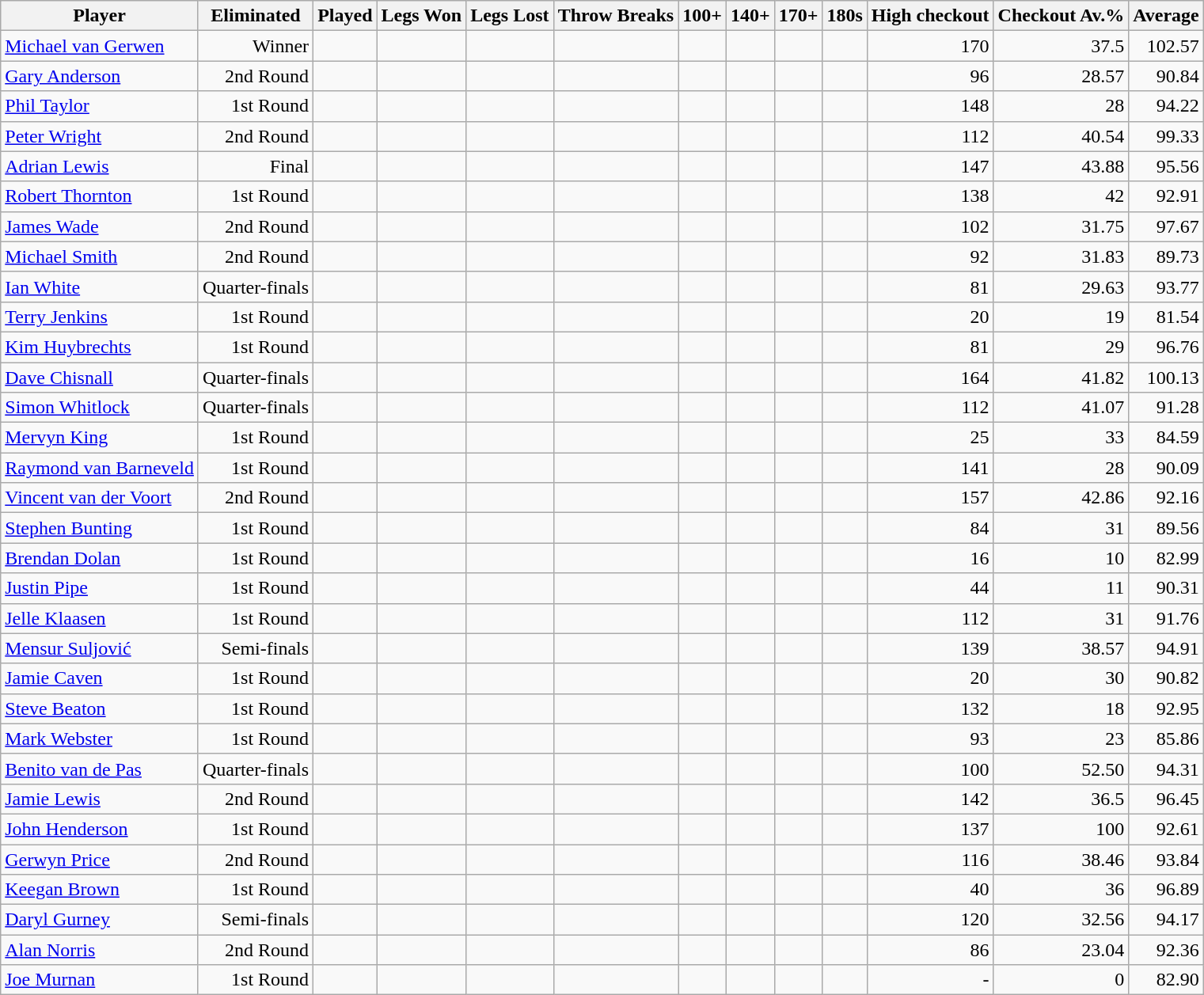<table class="wikitable sortable" style="text-align:right;">
<tr>
<th>Player</th>
<th>Eliminated</th>
<th>Played</th>
<th>Legs Won</th>
<th>Legs Lost</th>
<th>Throw Breaks</th>
<th>100+</th>
<th>140+</th>
<th>170+</th>
<th>180s</th>
<th>High checkout</th>
<th>Checkout Av.%</th>
<th>Average</th>
</tr>
<tr>
<td align="left"> <a href='#'>Michael van Gerwen</a></td>
<td>Winner</td>
<td></td>
<td></td>
<td></td>
<td></td>
<td></td>
<td></td>
<td></td>
<td></td>
<td>170</td>
<td>37.5</td>
<td>102.57</td>
</tr>
<tr>
<td align="left"> <a href='#'>Gary Anderson</a></td>
<td>2nd Round</td>
<td></td>
<td></td>
<td></td>
<td></td>
<td></td>
<td></td>
<td></td>
<td></td>
<td>96</td>
<td>28.57</td>
<td>90.84</td>
</tr>
<tr>
<td align="left"> <a href='#'>Phil Taylor</a></td>
<td>1st Round</td>
<td></td>
<td></td>
<td></td>
<td></td>
<td></td>
<td></td>
<td></td>
<td></td>
<td>148</td>
<td>28</td>
<td>94.22</td>
</tr>
<tr>
<td align="left"> <a href='#'>Peter Wright</a></td>
<td>2nd Round</td>
<td></td>
<td></td>
<td></td>
<td></td>
<td></td>
<td></td>
<td></td>
<td></td>
<td>112</td>
<td>40.54</td>
<td>99.33</td>
</tr>
<tr>
<td align="left"> <a href='#'>Adrian Lewis</a></td>
<td>Final</td>
<td></td>
<td></td>
<td></td>
<td></td>
<td></td>
<td></td>
<td></td>
<td></td>
<td>147</td>
<td>43.88</td>
<td>95.56</td>
</tr>
<tr>
<td align="left"> <a href='#'>Robert Thornton</a></td>
<td>1st Round</td>
<td></td>
<td></td>
<td></td>
<td></td>
<td></td>
<td></td>
<td></td>
<td></td>
<td>138</td>
<td>42</td>
<td>92.91</td>
</tr>
<tr>
<td align="left"> <a href='#'>James Wade</a></td>
<td>2nd Round</td>
<td></td>
<td></td>
<td></td>
<td></td>
<td></td>
<td></td>
<td></td>
<td></td>
<td>102</td>
<td>31.75</td>
<td>97.67</td>
</tr>
<tr>
<td align="left"> <a href='#'>Michael Smith</a></td>
<td>2nd Round</td>
<td></td>
<td></td>
<td></td>
<td></td>
<td></td>
<td></td>
<td></td>
<td></td>
<td>92</td>
<td>31.83</td>
<td>89.73</td>
</tr>
<tr>
<td align="left"> <a href='#'>Ian White</a></td>
<td>Quarter-finals</td>
<td></td>
<td></td>
<td></td>
<td></td>
<td></td>
<td></td>
<td></td>
<td></td>
<td>81</td>
<td>29.63</td>
<td>93.77</td>
</tr>
<tr>
<td align="left"> <a href='#'>Terry Jenkins</a></td>
<td>1st Round</td>
<td></td>
<td></td>
<td></td>
<td></td>
<td></td>
<td></td>
<td></td>
<td></td>
<td>20</td>
<td>19</td>
<td>81.54</td>
</tr>
<tr>
<td align="left"> <a href='#'>Kim Huybrechts</a></td>
<td>1st Round</td>
<td></td>
<td></td>
<td></td>
<td></td>
<td></td>
<td></td>
<td></td>
<td></td>
<td>81</td>
<td>29</td>
<td>96.76</td>
</tr>
<tr>
<td align="left"> <a href='#'>Dave Chisnall</a></td>
<td>Quarter-finals</td>
<td></td>
<td></td>
<td></td>
<td></td>
<td></td>
<td></td>
<td></td>
<td></td>
<td>164</td>
<td>41.82</td>
<td>100.13</td>
</tr>
<tr>
<td align="left"> <a href='#'>Simon Whitlock</a></td>
<td>Quarter-finals</td>
<td></td>
<td></td>
<td></td>
<td></td>
<td></td>
<td></td>
<td></td>
<td></td>
<td>112</td>
<td>41.07</td>
<td>91.28</td>
</tr>
<tr>
<td align="left"> <a href='#'>Mervyn King</a></td>
<td>1st Round</td>
<td></td>
<td></td>
<td></td>
<td></td>
<td></td>
<td></td>
<td></td>
<td></td>
<td>25</td>
<td>33</td>
<td>84.59</td>
</tr>
<tr>
<td align="left"> <a href='#'>Raymond van Barneveld</a></td>
<td>1st Round</td>
<td></td>
<td></td>
<td></td>
<td></td>
<td></td>
<td></td>
<td></td>
<td></td>
<td>141</td>
<td>28</td>
<td>90.09</td>
</tr>
<tr>
<td align="left"> <a href='#'>Vincent van der Voort</a></td>
<td>2nd Round</td>
<td></td>
<td></td>
<td></td>
<td></td>
<td></td>
<td></td>
<td></td>
<td></td>
<td>157</td>
<td>42.86</td>
<td>92.16</td>
</tr>
<tr>
<td align="left"> <a href='#'>Stephen Bunting</a></td>
<td>1st Round</td>
<td></td>
<td></td>
<td></td>
<td></td>
<td></td>
<td></td>
<td></td>
<td></td>
<td>84</td>
<td>31</td>
<td>89.56</td>
</tr>
<tr>
<td align="left"> <a href='#'>Brendan Dolan</a></td>
<td>1st Round</td>
<td></td>
<td></td>
<td></td>
<td></td>
<td></td>
<td></td>
<td></td>
<td></td>
<td>16</td>
<td>10</td>
<td>82.99</td>
</tr>
<tr>
<td align="left"> <a href='#'>Justin Pipe</a></td>
<td>1st Round</td>
<td></td>
<td></td>
<td></td>
<td></td>
<td></td>
<td></td>
<td></td>
<td></td>
<td>44</td>
<td>11</td>
<td>90.31</td>
</tr>
<tr>
<td align="left"> <a href='#'>Jelle Klaasen</a></td>
<td>1st Round</td>
<td></td>
<td></td>
<td></td>
<td></td>
<td></td>
<td></td>
<td></td>
<td></td>
<td>112</td>
<td>31</td>
<td>91.76</td>
</tr>
<tr>
<td align="left"> <a href='#'>Mensur Suljović</a></td>
<td>Semi-finals</td>
<td></td>
<td></td>
<td></td>
<td></td>
<td></td>
<td></td>
<td></td>
<td></td>
<td>139</td>
<td>38.57</td>
<td>94.91</td>
</tr>
<tr>
<td align="left"> <a href='#'>Jamie Caven</a></td>
<td>1st Round</td>
<td></td>
<td></td>
<td></td>
<td></td>
<td></td>
<td></td>
<td></td>
<td></td>
<td>20</td>
<td>30</td>
<td>90.82</td>
</tr>
<tr>
<td align="left"> <a href='#'>Steve Beaton</a></td>
<td>1st Round</td>
<td></td>
<td></td>
<td></td>
<td></td>
<td></td>
<td></td>
<td></td>
<td></td>
<td>132</td>
<td>18</td>
<td>92.95</td>
</tr>
<tr>
<td align="left"> <a href='#'>Mark Webster</a></td>
<td>1st Round</td>
<td></td>
<td></td>
<td></td>
<td></td>
<td></td>
<td></td>
<td></td>
<td></td>
<td>93</td>
<td>23</td>
<td>85.86</td>
</tr>
<tr>
<td align="left"> <a href='#'>Benito van de Pas</a></td>
<td>Quarter-finals</td>
<td></td>
<td></td>
<td></td>
<td></td>
<td></td>
<td></td>
<td></td>
<td></td>
<td>100</td>
<td>52.50</td>
<td>94.31</td>
</tr>
<tr>
<td align="left"> <a href='#'>Jamie Lewis</a></td>
<td>2nd Round</td>
<td></td>
<td></td>
<td></td>
<td></td>
<td></td>
<td></td>
<td></td>
<td></td>
<td>142</td>
<td>36.5</td>
<td>96.45</td>
</tr>
<tr>
<td align="left"> <a href='#'>John Henderson</a></td>
<td>1st Round</td>
<td></td>
<td></td>
<td></td>
<td></td>
<td></td>
<td></td>
<td></td>
<td></td>
<td>137</td>
<td>100</td>
<td>92.61</td>
</tr>
<tr>
<td align="left"> <a href='#'>Gerwyn Price</a></td>
<td>2nd Round</td>
<td></td>
<td></td>
<td></td>
<td></td>
<td></td>
<td></td>
<td></td>
<td></td>
<td>116</td>
<td>38.46</td>
<td>93.84</td>
</tr>
<tr>
<td align="left"> <a href='#'>Keegan Brown</a></td>
<td>1st Round</td>
<td></td>
<td></td>
<td></td>
<td></td>
<td></td>
<td></td>
<td></td>
<td></td>
<td>40</td>
<td>36</td>
<td>96.89</td>
</tr>
<tr>
<td align="left"> <a href='#'>Daryl Gurney</a></td>
<td>Semi-finals</td>
<td></td>
<td></td>
<td></td>
<td></td>
<td></td>
<td></td>
<td></td>
<td></td>
<td>120</td>
<td>32.56</td>
<td>94.17</td>
</tr>
<tr>
<td align="left"> <a href='#'>Alan Norris</a></td>
<td>2nd Round</td>
<td></td>
<td></td>
<td></td>
<td></td>
<td></td>
<td></td>
<td></td>
<td></td>
<td>86</td>
<td>23.04</td>
<td>92.36</td>
</tr>
<tr>
<td align="left"> <a href='#'>Joe Murnan</a></td>
<td>1st Round</td>
<td></td>
<td></td>
<td></td>
<td></td>
<td></td>
<td></td>
<td></td>
<td></td>
<td>-</td>
<td>0</td>
<td>82.90</td>
</tr>
</table>
